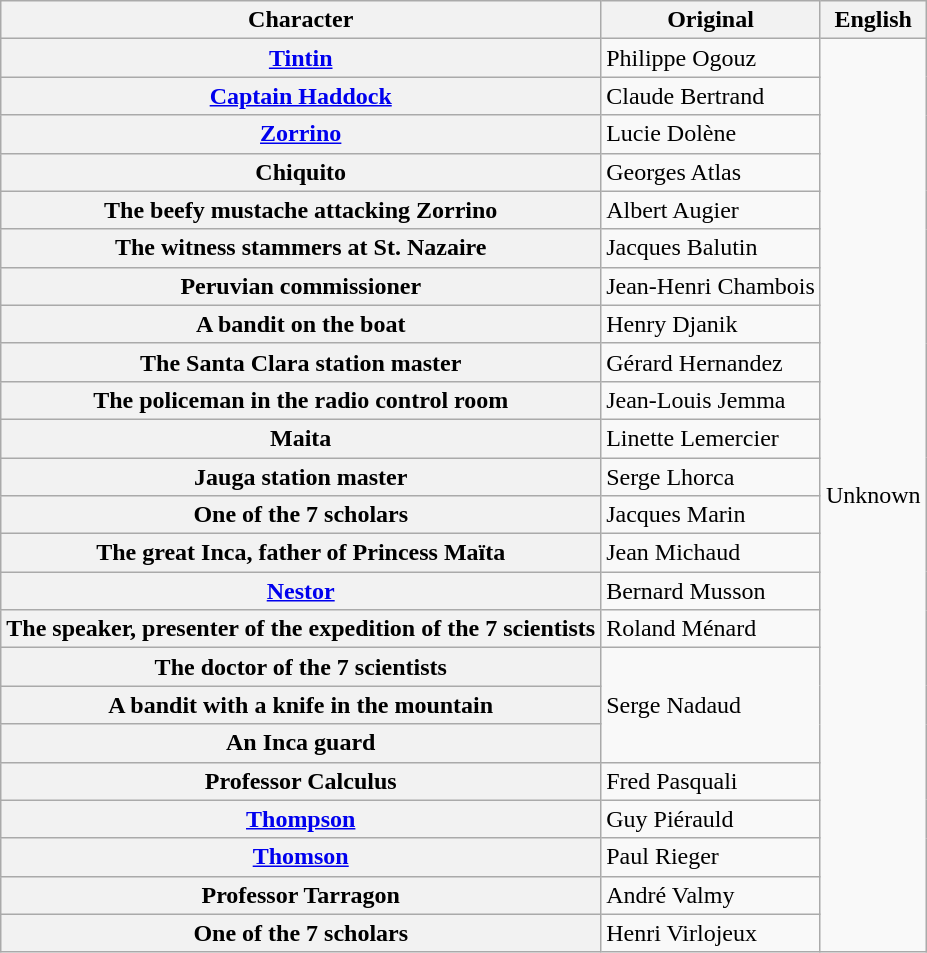<table class="wikitable">
<tr>
<th>Character</th>
<th>Original</th>
<th>English</th>
</tr>
<tr>
<th><a href='#'>Tintin</a></th>
<td>Philippe Ogouz</td>
<td rowspan="24">Unknown</td>
</tr>
<tr>
<th><a href='#'>Captain Haddock</a></th>
<td>Claude Bertrand</td>
</tr>
<tr>
<th><a href='#'>Zorrino</a></th>
<td>Lucie Dolène</td>
</tr>
<tr>
<th>Chiquito</th>
<td>Georges Atlas</td>
</tr>
<tr>
<th>The beefy mustache attacking Zorrino</th>
<td>Albert Augier</td>
</tr>
<tr>
<th>The witness stammers at St. Nazaire</th>
<td>Jacques Balutin</td>
</tr>
<tr>
<th>Peruvian commissioner</th>
<td>Jean-Henri Chambois</td>
</tr>
<tr>
<th>A bandit on the boat</th>
<td>Henry Djanik</td>
</tr>
<tr>
<th>The Santa Clara station master</th>
<td>Gérard Hernandez</td>
</tr>
<tr>
<th>The policeman in the radio control room</th>
<td>Jean-Louis Jemma</td>
</tr>
<tr>
<th>Maita</th>
<td>Linette Lemercier</td>
</tr>
<tr>
<th>Jauga station master</th>
<td>Serge Lhorca</td>
</tr>
<tr>
<th>One of the 7 scholars</th>
<td>Jacques Marin</td>
</tr>
<tr>
<th>The great Inca, father of Princess Maïta</th>
<td>Jean Michaud</td>
</tr>
<tr>
<th><a href='#'>Nestor</a></th>
<td>Bernard Musson</td>
</tr>
<tr>
<th>The speaker, presenter of the expedition of the 7 scientists</th>
<td>Roland Ménard</td>
</tr>
<tr>
<th>The doctor of the 7 scientists</th>
<td rowspan="3">Serge Nadaud</td>
</tr>
<tr>
<th>A bandit with a knife in the mountain</th>
</tr>
<tr>
<th>An Inca guard</th>
</tr>
<tr>
<th>Professor Calculus</th>
<td>Fred Pasquali</td>
</tr>
<tr>
<th><a href='#'>Thompson</a></th>
<td>Guy Piérauld</td>
</tr>
<tr>
<th><a href='#'>Thomson</a></th>
<td>Paul Rieger</td>
</tr>
<tr>
<th>Professor Tarragon</th>
<td>André Valmy</td>
</tr>
<tr>
<th>One of the 7 scholars</th>
<td>Henri Virlojeux</td>
</tr>
</table>
